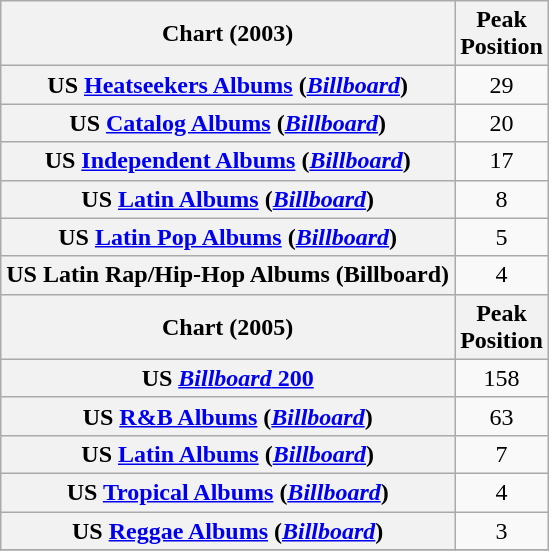<table class="wikitable plainrowheaders" style="text-align:center;">
<tr>
<th scope="col">Chart (2003)</th>
<th scope="col">Peak <br> Position</th>
</tr>
<tr>
<th scope="row">US <a href='#'>Heatseekers Albums</a> (<em><a href='#'>Billboard</a></em>)</th>
<td style="text-align:center;">29</td>
</tr>
<tr>
<th scope="row">US <a href='#'>Catalog Albums</a> (<em><a href='#'>Billboard</a></em>)</th>
<td style="text-align:center;">20</td>
</tr>
<tr>
<th scope="row">US <a href='#'>Independent Albums</a> (<em><a href='#'>Billboard</a></em>)</th>
<td style="text-align:center;">17</td>
</tr>
<tr>
<th scope="row">US <a href='#'>Latin Albums</a> (<em><a href='#'>Billboard</a></em>)</th>
<td style="text-align:center;">8</td>
</tr>
<tr>
<th scope="row">US <a href='#'>Latin Pop Albums</a> (<em><a href='#'>Billboard</a></em>)</th>
<td style="text-align:center;">5</td>
</tr>
<tr>
<th scope="row">US Latin Rap/Hip-Hop Albums (Billboard)</th>
<td>4</td>
</tr>
<tr>
<th scope="col">Chart (2005)</th>
<th scope="col">Peak <br> Position</th>
</tr>
<tr>
<th scope="row">US <a href='#'><em>Billboard</em> 200</a></th>
<td style="text-align:center;">158</td>
</tr>
<tr>
<th scope="row">US <a href='#'>R&B Albums</a> (<em><a href='#'>Billboard</a></em>)</th>
<td style="text-align:center;">63</td>
</tr>
<tr>
<th scope="row">US <a href='#'>Latin Albums</a> (<em><a href='#'>Billboard</a></em>)</th>
<td style="text-align:center;">7</td>
</tr>
<tr>
<th scope="row">US <a href='#'>Tropical Albums</a> (<em><a href='#'>Billboard</a></em>)</th>
<td style="text-align:center;">4</td>
</tr>
<tr>
<th scope="row">US <a href='#'>Reggae Albums</a> (<em><a href='#'>Billboard</a></em>)</th>
<td style="text-align:center;">3</td>
</tr>
<tr>
</tr>
</table>
